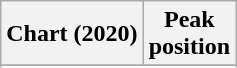<table class="wikitable sortable plainrowheaders" style="text-align:center">
<tr>
<th scope="col">Chart (2020)</th>
<th scope="col">Peak<br> position</th>
</tr>
<tr>
</tr>
<tr>
</tr>
</table>
